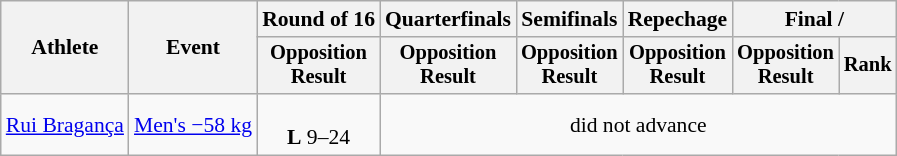<table class="wikitable" style="font-size:90%;">
<tr>
<th rowspan=2>Athlete</th>
<th rowspan=2>Event</th>
<th>Round of 16</th>
<th>Quarterfinals</th>
<th>Semifinals</th>
<th>Repechage</th>
<th colspan=2>Final / </th>
</tr>
<tr style="font-size:95%">
<th>Opposition<br>Result</th>
<th>Opposition<br>Result</th>
<th>Opposition<br>Result</th>
<th>Opposition<br>Result</th>
<th>Opposition<br>Result</th>
<th>Rank</th>
</tr>
<tr align=center>
<td align=left><a href='#'>Rui Bragança</a></td>
<td align=left><a href='#'>Men's −58 kg</a></td>
<td><br><strong>L</strong> 9–24</td>
<td colspan=5>did not advance</td>
</tr>
</table>
